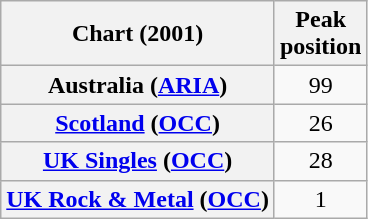<table class="wikitable sortable plainrowheaders" style="text-align:center">
<tr>
<th>Chart (2001)</th>
<th>Peak<br>position</th>
</tr>
<tr>
<th scope="row">Australia (<a href='#'>ARIA</a>)</th>
<td>99</td>
</tr>
<tr>
<th scope="row"><a href='#'>Scotland</a> (<a href='#'>OCC</a>)</th>
<td>26</td>
</tr>
<tr>
<th scope="row"><a href='#'>UK Singles</a> (<a href='#'>OCC</a>)</th>
<td>28</td>
</tr>
<tr>
<th scope="row"><a href='#'>UK Rock & Metal</a> (<a href='#'>OCC</a>)</th>
<td>1</td>
</tr>
</table>
